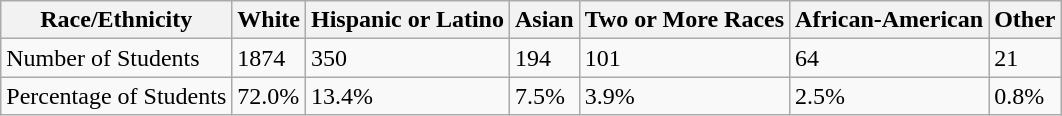<table class="wikitable">
<tr>
<th>Race/Ethnicity</th>
<th>White</th>
<th>Hispanic or Latino</th>
<th>Asian</th>
<th>Two or More Races</th>
<th>African-American</th>
<th>Other</th>
</tr>
<tr>
<td>Number of Students</td>
<td>1874</td>
<td>350</td>
<td>194</td>
<td>101</td>
<td>64</td>
<td>21</td>
</tr>
<tr>
<td>Percentage of Students</td>
<td>72.0%</td>
<td>13.4%</td>
<td>7.5%</td>
<td>3.9%</td>
<td>2.5%</td>
<td>0.8%</td>
</tr>
</table>
